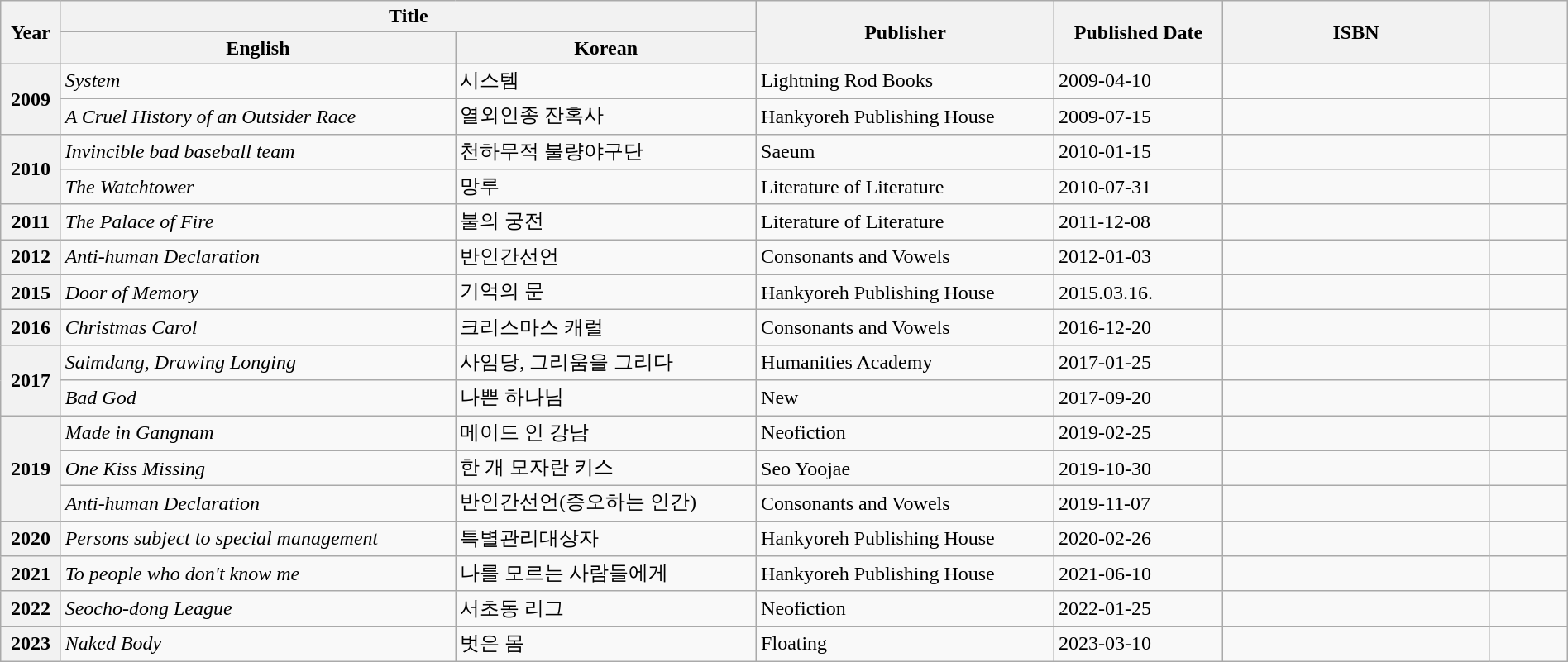<table class="wikitable sortable plainrowheaders" style="text-align:none; font-size:100%; padding:0 auto; width:100%; margin:auto">
<tr>
<th rowspan="2" scope="col">Year</th>
<th colspan="2" scope="col">Title</th>
<th rowspan="2" scope="col">Publisher</th>
<th rowspan="2" scope="col">Published Date</th>
<th rowspan="2" scope="col" style="width:17%;">ISBN</th>
<th rowspan="2" scope="col" class="unsortable" style="width:5%;"></th>
</tr>
<tr>
<th>English</th>
<th>Korean</th>
</tr>
<tr>
<th rowspan="2" scope="row">2009</th>
<td><em>System</em></td>
<td>시스템</td>
<td>Lightning Rod Books</td>
<td>2009-04-10</td>
<td></td>
<td></td>
</tr>
<tr>
<td><em>A Cruel History of an Outsider Race</em></td>
<td>열외인종 잔혹사</td>
<td>Hankyoreh Publishing House</td>
<td>2009-07-15</td>
<td></td>
<td></td>
</tr>
<tr>
<th rowspan="2" scope="row">2010</th>
<td><em>Invincible bad baseball team</em></td>
<td>천하무적 불량야구단</td>
<td>Saeum</td>
<td>2010-01-15</td>
<td></td>
<td></td>
</tr>
<tr>
<td><em>The Watchtower</em></td>
<td>망루</td>
<td>Literature of Literature</td>
<td>2010-07-31</td>
<td></td>
<td></td>
</tr>
<tr>
<th scope="row">2011</th>
<td><em>The Palace of Fire</em></td>
<td>불의 궁전</td>
<td>Literature of Literature</td>
<td>2011-12-08</td>
<td></td>
<td></td>
</tr>
<tr>
<th scope="row">2012</th>
<td><em>Anti-human Declaration</em></td>
<td>반인간선언</td>
<td>Consonants and Vowels</td>
<td>2012-01-03</td>
<td></td>
<td></td>
</tr>
<tr>
<th scope="row">2015</th>
<td><em>Door of Memory</em></td>
<td>기억의 문</td>
<td>Hankyoreh Publishing House</td>
<td>2015.03.16.</td>
<td></td>
<td></td>
</tr>
<tr>
<th scope="row">2016</th>
<td><em>Christmas Carol</em></td>
<td>크리스마스 캐럴</td>
<td>Consonants and Vowels</td>
<td>2016-12-20</td>
<td></td>
<td></td>
</tr>
<tr>
<th rowspan="2" scope="row">2017</th>
<td><em>Saimdang, Drawing Longing</em></td>
<td>사임당, 그리움을 그리다</td>
<td>Humanities Academy</td>
<td>2017-01-25</td>
<td></td>
<td></td>
</tr>
<tr>
<td><em>Bad God</em></td>
<td>나쁜 하나님</td>
<td>New</td>
<td>2017-09-20</td>
<td></td>
<td></td>
</tr>
<tr>
<th rowspan="3" scope="row">2019</th>
<td><em>Made in Gangnam</em></td>
<td>메이드 인 강남</td>
<td>Neofiction</td>
<td>2019-02-25</td>
<td></td>
<td></td>
</tr>
<tr>
<td><em>One Kiss Missing</em></td>
<td>한 개 모자란 키스</td>
<td>Seo Yoojae</td>
<td>2019-10-30</td>
<td></td>
<td></td>
</tr>
<tr>
<td><em>Anti-human Declaration</em></td>
<td>반인간선언(증오하는 인간)</td>
<td>Consonants and Vowels</td>
<td>2019-11-07</td>
<td></td>
<td></td>
</tr>
<tr>
<th scope="row">2020</th>
<td><em>Persons subject to special management</em></td>
<td>특별관리대상자</td>
<td>Hankyoreh Publishing House</td>
<td>2020-02-26</td>
<td></td>
<td></td>
</tr>
<tr>
<th scope="row">2021</th>
<td><em>To people who don't know me</em></td>
<td>나를 모르는 사람들에게</td>
<td>Hankyoreh Publishing House</td>
<td>2021-06-10</td>
<td></td>
<td></td>
</tr>
<tr>
<th scope="row">2022</th>
<td><em>Seocho-dong League</em></td>
<td>서초동 리그</td>
<td>Neofiction</td>
<td>2022-01-25</td>
<td></td>
<td></td>
</tr>
<tr>
<th scope="row">2023</th>
<td><em>Naked Body</em></td>
<td>벗은 몸</td>
<td>Floating</td>
<td>2023-03-10</td>
<td></td>
<td></td>
</tr>
</table>
